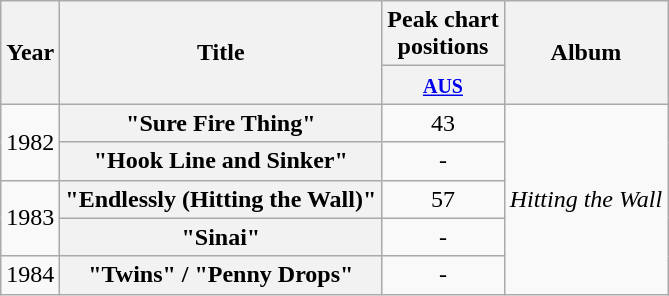<table class="wikitable plainrowheaders" style="text-align:center;" border="1">
<tr>
<th scope="col" rowspan="2">Year</th>
<th scope="col" rowspan="2">Title</th>
<th scope="col" colspan="1">Peak chart<br>positions</th>
<th scope="col" rowspan="2">Album</th>
</tr>
<tr>
<th scope="col" style="text-align:center;"><small><a href='#'>AUS</a></small><br></th>
</tr>
<tr>
<td rowspan="2">1982</td>
<th scope="row">"Sure Fire Thing"</th>
<td style="text-align:center;">43</td>
<td rowspan="5"><em>Hitting the Wall</em></td>
</tr>
<tr>
<th scope="row">"Hook Line and Sinker"</th>
<td style="text-align:center;">-</td>
</tr>
<tr>
<td rowspan="2">1983</td>
<th scope="row">"Endlessly (Hitting the Wall)"</th>
<td style="text-align:center;">57</td>
</tr>
<tr>
<th scope="row">"Sinai"</th>
<td style="text-align:center;">-</td>
</tr>
<tr>
<td>1984</td>
<th scope="row">"Twins" / "Penny Drops"</th>
<td style="text-align:center;">-</td>
</tr>
</table>
